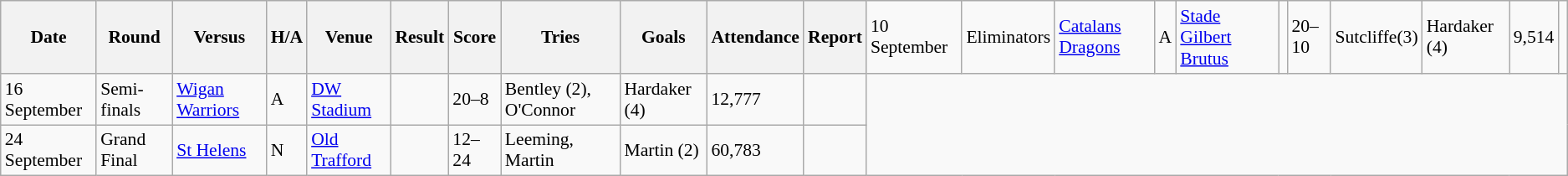<table class="wikitable defaultleft col2center col4center col7center col10right" style="font-size:90%;">
<tr>
<th>Date</th>
<th>Round</th>
<th>Versus</th>
<th>H/A</th>
<th>Venue</th>
<th>Result</th>
<th>Score</th>
<th>Tries</th>
<th>Goals</th>
<th>Attendance</th>
<th>Report</th>
<td>10 September</td>
<td>Eliminators</td>
<td> <a href='#'>Catalans Dragons</a></td>
<td>A</td>
<td><a href='#'>Stade Gilbert Brutus</a></td>
<td></td>
<td>20–10</td>
<td>Sutcliffe(3)</td>
<td>Hardaker (4)</td>
<td>9,514</td>
<td></td>
</tr>
<tr>
<td>16 September</td>
<td>Semi-finals</td>
<td> <a href='#'>Wigan Warriors</a></td>
<td>A</td>
<td><a href='#'>DW Stadium</a></td>
<td></td>
<td>20–8</td>
<td>Bentley (2), O'Connor</td>
<td>Hardaker (4)</td>
<td>12,777</td>
<td></td>
</tr>
<tr>
<td>24 September</td>
<td>Grand Final</td>
<td> <a href='#'>St Helens</a></td>
<td>N</td>
<td><a href='#'>Old Trafford</a></td>
<td></td>
<td>12–24</td>
<td>Leeming, Martin</td>
<td>Martin (2)</td>
<td>60,783</td>
<td></td>
</tr>
</table>
